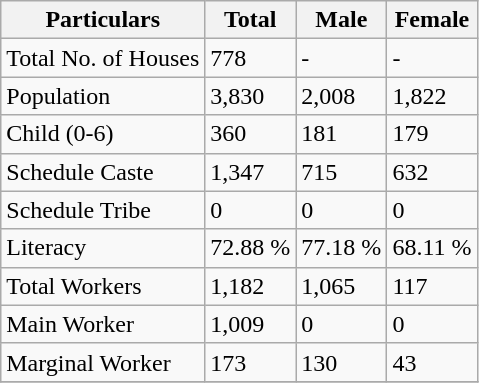<table class="wikitable sortable">
<tr>
<th>Particulars</th>
<th>Total</th>
<th>Male</th>
<th>Female</th>
</tr>
<tr>
<td>Total No. of Houses</td>
<td>778</td>
<td>-</td>
<td>-</td>
</tr>
<tr>
<td>Population</td>
<td>3,830</td>
<td>2,008</td>
<td>1,822</td>
</tr>
<tr>
<td>Child (0-6)</td>
<td>360</td>
<td>181</td>
<td>179</td>
</tr>
<tr>
<td>Schedule Caste</td>
<td>1,347</td>
<td>715</td>
<td>632</td>
</tr>
<tr>
<td>Schedule Tribe</td>
<td>0</td>
<td>0</td>
<td>0</td>
</tr>
<tr>
<td>Literacy</td>
<td>72.88 %</td>
<td>77.18 %</td>
<td>68.11 %</td>
</tr>
<tr>
<td>Total Workers</td>
<td>1,182</td>
<td>1,065</td>
<td>117</td>
</tr>
<tr>
<td>Main Worker</td>
<td>1,009</td>
<td>0</td>
<td>0</td>
</tr>
<tr>
<td>Marginal Worker</td>
<td>173</td>
<td>130</td>
<td>43</td>
</tr>
<tr>
</tr>
</table>
